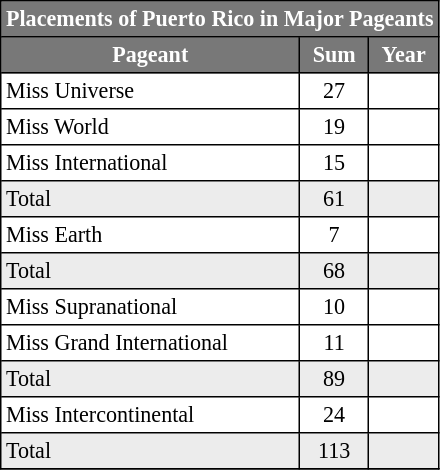<table class="sortable wiki table" border="3" cellpadding="3" cellspacing="0" style="margin: 0 1em 0 0; background: white; border: 1px #000000 solid; border-collapse: collapse; font-size: 92%;">
<tr>
<th style="background-color:#787878;color:#FFFFFF;"  colspan=3>Placements of Puerto Rico in Major Pageants</th>
</tr>
<tr>
<th style="background-color:#787878;color:#FFFFFF;">Pageant</th>
<th style="background-color:#787878;color:#FFFFFF;">Sum</th>
<th style="background-color:#787878;color:#FFFFFF;">Year</th>
</tr>
<tr>
<td>Miss Universe</td>
<td style="text-align:center;">27</td>
<td></td>
</tr>
<tr>
<td>Miss World</td>
<td style="text-align:center;">19</td>
<td></td>
</tr>
<tr>
<td>Miss International</td>
<td style="text-align:center;">15</td>
<td></td>
</tr>
<tr style="background-color:#ececec;">
<td>Total</td>
<td style="text-align:center;">61</td>
<td></td>
</tr>
<tr>
<td>Miss Earth</td>
<td style="text-align:center;">7</td>
<td></td>
</tr>
<tr style="background-color:#ececec;">
<td>Total</td>
<td style="text-align:center;">68</td>
<td></td>
</tr>
<tr>
<td>Miss Supranational</td>
<td style="text-align:center;">10</td>
<td></td>
</tr>
<tr>
<td>Miss Grand International</td>
<td style="text-align:center;">11</td>
<td></td>
</tr>
<tr style="background-color:#ececec;">
<td>Total</td>
<td style="text-align:center;">89</td>
<td></td>
</tr>
<tr>
<td>Miss Intercontinental</td>
<td style="text-align:center;">24</td>
<td></td>
</tr>
<tr style="background-color:#ececec;">
<td>Total</td>
<td style="text-align:center;">113</td>
<td></td>
</tr>
<tr>
</tr>
</table>
